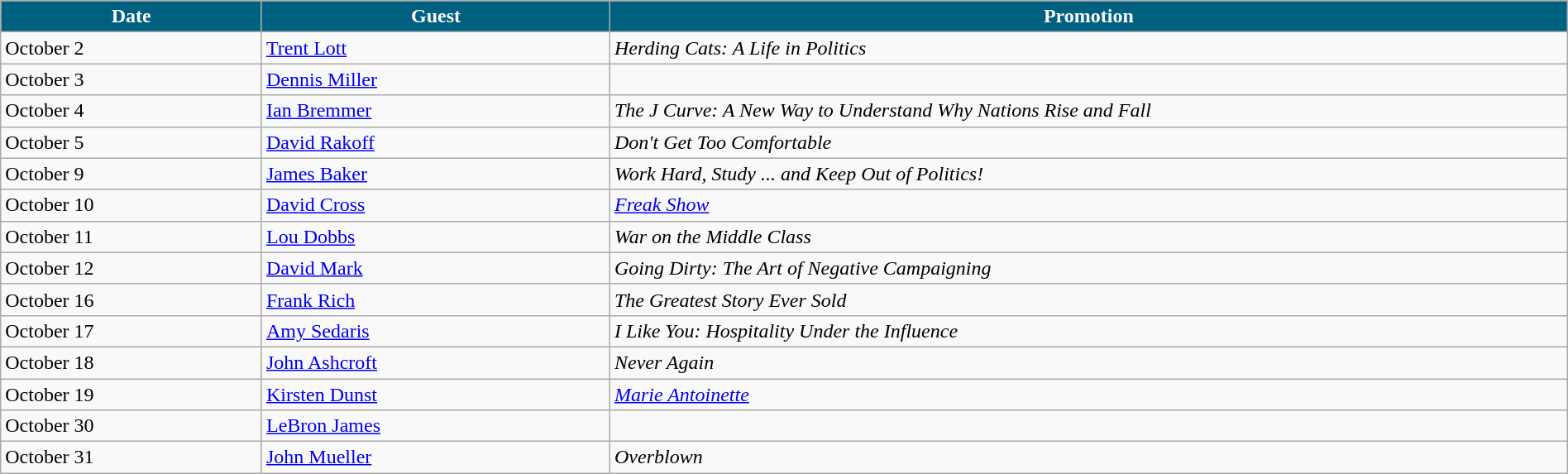<table class="wikitable" width="100%">
<tr bgcolor="#CCCCCC">
<th width="15%" style="background:#006080; color:#FFFFFF">Date</th>
<th width="20%" style="background:#006080; color:#FFFFFF">Guest</th>
<th width="55%" style="background:#006080; color:#FFFFFF">Promotion</th>
</tr>
<tr>
<td>October 2</td>
<td><a href='#'>Trent Lott</a></td>
<td><em>Herding Cats: A Life in Politics</em></td>
</tr>
<tr>
<td>October 3</td>
<td><a href='#'>Dennis Miller</a></td>
<td></td>
</tr>
<tr>
<td>October 4</td>
<td><a href='#'>Ian Bremmer</a></td>
<td><em>The J Curve: A New Way to Understand Why Nations Rise and Fall</em></td>
</tr>
<tr>
<td>October 5</td>
<td><a href='#'>David Rakoff</a></td>
<td><em>Don't Get Too Comfortable</em></td>
</tr>
<tr>
<td>October 9</td>
<td><a href='#'>James Baker</a></td>
<td><em>Work Hard, Study ... and Keep Out of Politics!</em></td>
</tr>
<tr>
<td>October 10</td>
<td><a href='#'>David Cross</a></td>
<td><em><a href='#'>Freak Show</a></em></td>
</tr>
<tr>
<td>October 11</td>
<td><a href='#'>Lou Dobbs</a></td>
<td><em>War on the Middle Class</em></td>
</tr>
<tr>
<td>October 12</td>
<td><a href='#'>David Mark</a></td>
<td><em>Going Dirty: The Art of Negative Campaigning</em></td>
</tr>
<tr>
<td>October 16</td>
<td><a href='#'>Frank Rich</a></td>
<td><em>The Greatest Story Ever Sold</em></td>
</tr>
<tr>
<td>October 17</td>
<td><a href='#'>Amy Sedaris</a></td>
<td><em>I Like You: Hospitality Under the Influence</em></td>
</tr>
<tr>
<td>October 18</td>
<td><a href='#'>John Ashcroft</a></td>
<td><em>Never Again</em></td>
</tr>
<tr>
<td>October 19</td>
<td><a href='#'>Kirsten Dunst</a></td>
<td><em><a href='#'>Marie Antoinette</a></em></td>
</tr>
<tr>
<td>October 30</td>
<td><a href='#'>LeBron James</a></td>
<td></td>
</tr>
<tr>
<td>October 31</td>
<td><a href='#'>John Mueller</a></td>
<td><em>Overblown</em></td>
</tr>
</table>
